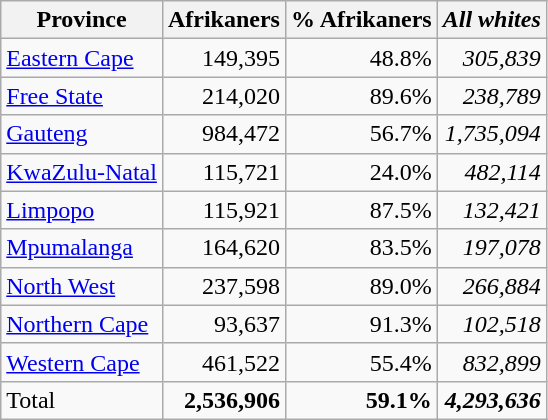<table class="wikitable sortable" style="text-align:right">
<tr>
<th>Province</th>
<th>Afrikaners</th>
<th>% Afrikaners</th>
<th><em>All whites</em></th>
</tr>
<tr>
<td style="text-align:left"><a href='#'>Eastern Cape</a></td>
<td>149,395</td>
<td>48.8%</td>
<td><em>305,839</em></td>
</tr>
<tr>
<td style="text-align:left"><a href='#'>Free State</a></td>
<td>214,020</td>
<td>89.6%</td>
<td><em>238,789</em></td>
</tr>
<tr>
<td style="text-align:left"><a href='#'>Gauteng</a></td>
<td>984,472</td>
<td>56.7%</td>
<td><em>1,735,094</em></td>
</tr>
<tr>
<td style="text-align:left"><a href='#'>KwaZulu-Natal</a></td>
<td>115,721</td>
<td>24.0%</td>
<td><em>482,114</em></td>
</tr>
<tr>
<td style="text-align:left"><a href='#'>Limpopo</a></td>
<td>115,921</td>
<td>87.5%</td>
<td><em>132,421</em></td>
</tr>
<tr>
<td style="text-align:left"><a href='#'>Mpumalanga</a></td>
<td>164,620</td>
<td>83.5%</td>
<td><em>197,078</em></td>
</tr>
<tr>
<td style="text-align:left"><a href='#'>North West</a></td>
<td>237,598</td>
<td>89.0%</td>
<td><em>266,884</em></td>
</tr>
<tr>
<td style="text-align:left"><a href='#'>Northern Cape</a></td>
<td>93,637</td>
<td>91.3%</td>
<td><em>102,518</em></td>
</tr>
<tr>
<td style="text-align:left"><a href='#'>Western Cape</a></td>
<td>461,522</td>
<td>55.4%</td>
<td><em>832,899</em></td>
</tr>
<tr class="sortbottom">
<td style="text-align:left">Total</td>
<td><strong>2,536,906</strong></td>
<td><strong>59.1%</strong></td>
<td><strong><em>4,293,636</em></strong></td>
</tr>
</table>
